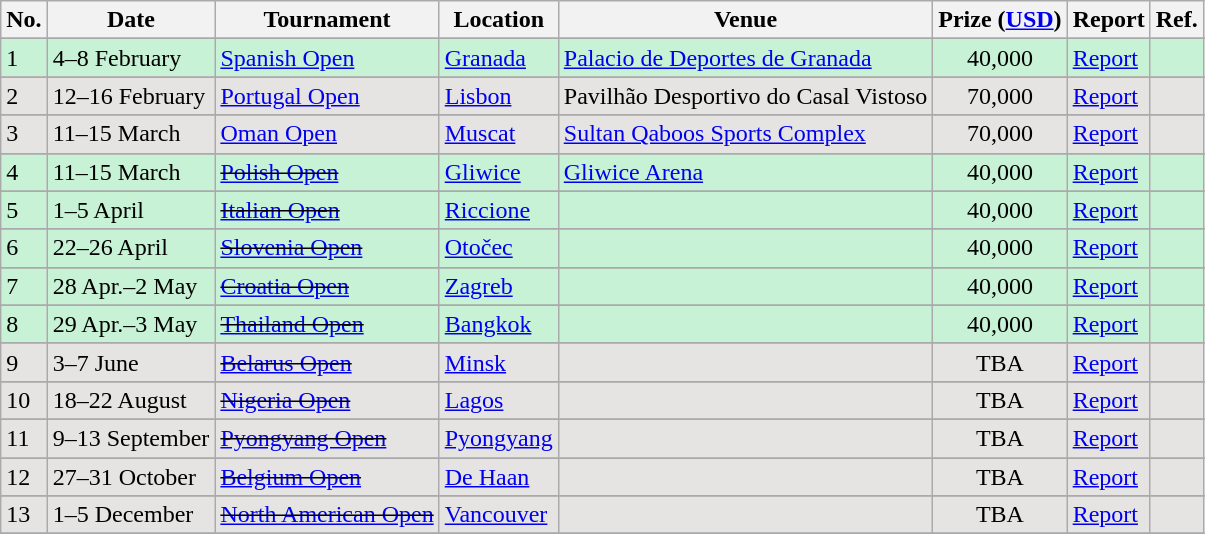<table class=wikitable style="font-size:100%">
<tr>
<th>No.</th>
<th>Date</th>
<th>Tournament</th>
<th>Location</th>
<th>Venue</th>
<th>Prize (<a href='#'>USD</a>)</th>
<th>Report</th>
<th>Ref.</th>
</tr>
<tr>
</tr>
<tr bgcolor=#c7f2d5>
<td>1</td>
<td>4–8 February</td>
<td> <a href='#'>Spanish Open</a></td>
<td><a href='#'>Granada</a></td>
<td><a href='#'>Palacio de Deportes de Granada</a></td>
<td align=center>40,000</td>
<td><a href='#'>Report</a></td>
<td></td>
</tr>
<tr>
</tr>
<tr bgcolor=#e5e4e2>
<td>2</td>
<td>12–16 February</td>
<td> <a href='#'>Portugal Open</a></td>
<td><a href='#'>Lisbon</a></td>
<td>Pavilhão Desportivo do Casal Vistoso</td>
<td align=center>70,000</td>
<td><a href='#'>Report</a></td>
<td></td>
</tr>
<tr>
</tr>
<tr bgcolor=#e5e4e2>
<td>3</td>
<td>11–15 March</td>
<td> <a href='#'>Oman Open</a></td>
<td><a href='#'>Muscat</a></td>
<td><a href='#'>Sultan Qaboos Sports Complex</a></td>
<td align=center>70,000</td>
<td><a href='#'>Report</a></td>
<td></td>
</tr>
<tr>
</tr>
<tr bgcolor=#c7f2d5>
<td>4</td>
<td>11–15 March</td>
<td> <s><a href='#'>Polish Open</a></s></td>
<td><a href='#'>Gliwice</a></td>
<td><a href='#'>Gliwice Arena</a></td>
<td align=center>40,000</td>
<td><a href='#'>Report</a></td>
<td></td>
</tr>
<tr>
</tr>
<tr bgcolor=#c7f2d5>
<td>5</td>
<td>1–5 April</td>
<td> <s><a href='#'>Italian Open</a></s></td>
<td><a href='#'>Riccione</a></td>
<td></td>
<td align=center>40,000</td>
<td><a href='#'>Report</a></td>
<td></td>
</tr>
<tr>
</tr>
<tr bgcolor=#c7f2d5>
<td>6</td>
<td>22–26 April</td>
<td> <s><a href='#'>Slovenia Open</a></s></td>
<td><a href='#'>Otočec</a></td>
<td></td>
<td align=center>40,000</td>
<td><a href='#'>Report</a></td>
<td></td>
</tr>
<tr>
</tr>
<tr bgcolor=#c7f2d5>
<td>7</td>
<td>28 Apr.–2 May</td>
<td> <s><a href='#'>Croatia Open</a></s></td>
<td><a href='#'>Zagreb</a></td>
<td></td>
<td align=center>40,000</td>
<td><a href='#'>Report</a></td>
<td></td>
</tr>
<tr>
</tr>
<tr bgcolor=#c7f2d5>
<td>8</td>
<td>29 Apr.–3 May</td>
<td> <s><a href='#'>Thailand Open</a></s></td>
<td><a href='#'>Bangkok</a></td>
<td></td>
<td align=center>40,000</td>
<td><a href='#'>Report</a></td>
<td></td>
</tr>
<tr>
</tr>
<tr bgcolor=#e5e4e2>
<td>9</td>
<td>3–7 June</td>
<td> <s><a href='#'>Belarus Open</a></s></td>
<td><a href='#'>Minsk</a></td>
<td></td>
<td align=center>TBA</td>
<td><a href='#'>Report</a></td>
<td></td>
</tr>
<tr>
</tr>
<tr bgcolor=#e5e4e2>
<td>10</td>
<td>18–22 August</td>
<td> <s><a href='#'>Nigeria Open</a></s></td>
<td><a href='#'>Lagos</a></td>
<td></td>
<td align=center>TBA</td>
<td><a href='#'>Report</a></td>
<td></td>
</tr>
<tr>
</tr>
<tr bgcolor=#e5e4e2>
<td>11</td>
<td>9–13 September</td>
<td> <s><a href='#'>Pyongyang Open</a></s></td>
<td><a href='#'>Pyongyang</a></td>
<td></td>
<td align=center>TBA</td>
<td><a href='#'>Report</a></td>
<td></td>
</tr>
<tr>
</tr>
<tr bgcolor=#e5e4e2>
<td>12</td>
<td>27–31 October</td>
<td> <s><a href='#'>Belgium Open</a></s></td>
<td><a href='#'>De Haan</a></td>
<td></td>
<td align=center>TBA</td>
<td><a href='#'>Report</a></td>
<td></td>
</tr>
<tr>
</tr>
<tr bgcolor=#e5e4e2>
<td>13</td>
<td>1–5 December</td>
<td> <s><a href='#'>North American Open</a></s></td>
<td><a href='#'>Vancouver</a></td>
<td></td>
<td align=center>TBA</td>
<td><a href='#'>Report</a></td>
<td></td>
</tr>
<tr>
</tr>
</table>
